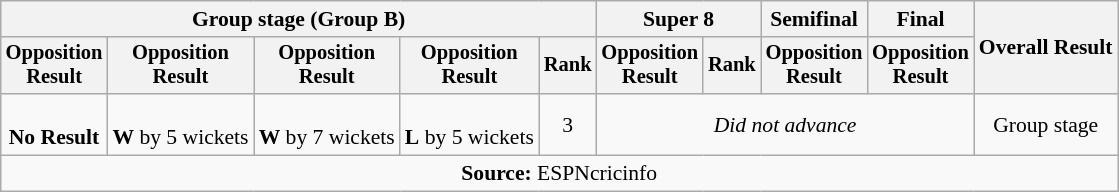<table class=wikitable style=font-size:90%;text-align:center>
<tr>
<th colspan=5>Group stage (Group B)</th>
<th colspan=2>Super 8</th>
<th>Semifinal</th>
<th>Final</th>
<th rowspan=2>Overall Result</th>
</tr>
<tr style=font-size:95%>
<th>Opposition<br>Result</th>
<th>Opposition<br>Result</th>
<th>Opposition<br>Result</th>
<th>Opposition<br>Result</th>
<th>Rank</th>
<th>Opposition<br>Result</th>
<th>Rank</th>
<th>Opposition<br>Result</th>
<th>Opposition<br>Result</th>
</tr>
<tr>
<td><br><strong>No Result</strong></td>
<td><br><strong>W</strong> by 5 wickets</td>
<td><br><strong>W</strong> by 7 wickets</td>
<td><br><strong>L</strong> by 5 wickets</td>
<td>3</td>
<td colspan="4"><em>Did not advance</em></td>
<td>Group stage</td>
</tr>
<tr>
<td colspan="14"><strong>Source:</strong> ESPNcricinfo</td>
</tr>
</table>
